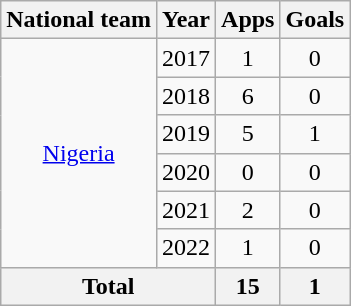<table class="wikitable" style="text-align:center">
<tr>
<th>National team</th>
<th>Year</th>
<th>Apps</th>
<th>Goals</th>
</tr>
<tr>
<td rowspan="6"><a href='#'>Nigeria</a></td>
<td>2017</td>
<td>1</td>
<td>0</td>
</tr>
<tr>
<td>2018</td>
<td>6</td>
<td>0</td>
</tr>
<tr>
<td>2019</td>
<td>5</td>
<td>1</td>
</tr>
<tr>
<td>2020</td>
<td>0</td>
<td>0</td>
</tr>
<tr>
<td>2021</td>
<td>2</td>
<td>0</td>
</tr>
<tr>
<td>2022</td>
<td>1</td>
<td>0</td>
</tr>
<tr>
<th colspan="2">Total</th>
<th>15</th>
<th>1</th>
</tr>
</table>
